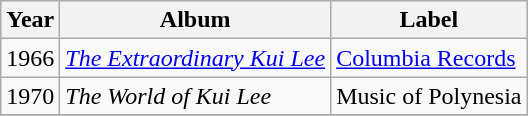<table class="wikitable">
<tr>
<th>Year</th>
<th>Album</th>
<th>Label</th>
</tr>
<tr>
<td>1966</td>
<td><em><a href='#'>The Extraordinary Kui Lee</a></em></td>
<td><a href='#'>Columbia Records</a></td>
</tr>
<tr>
<td>1970</td>
<td><em>The World of Kui Lee</em></td>
<td>Music of Polynesia</td>
</tr>
<tr>
</tr>
</table>
